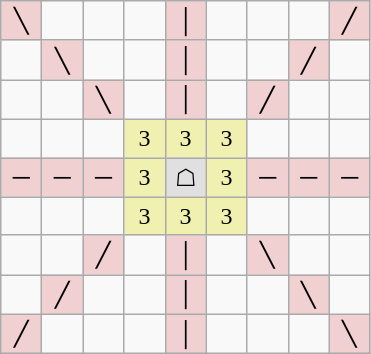<table border="1" class="wikitable">
<tr align=center>
<td width="20" style="background:#f0d0d0;">╲</td>
<td width="20"> </td>
<td width="20"> </td>
<td width="20"> </td>
<td width="20" style="background:#f0d0d0;">│</td>
<td width="20"> </td>
<td width="20"> </td>
<td width="20"> </td>
<td width="20" style="background:#f0d0d0;">╱</td>
</tr>
<tr align=center>
<td> </td>
<td style="background:#f0d0d0;">╲</td>
<td> </td>
<td> </td>
<td style="background:#f0d0d0;">│</td>
<td> </td>
<td> </td>
<td style="background:#f0d0d0;">╱</td>
<td> </td>
</tr>
<tr align=center>
<td> </td>
<td> </td>
<td style="background:#f0d0d0;">╲</td>
<td> </td>
<td style="background:#f0d0d0;">│</td>
<td> </td>
<td style="background:#f0d0d0;">╱</td>
<td> </td>
<td> </td>
</tr>
<tr align=center>
<td> </td>
<td> </td>
<td> </td>
<td style="background:#f0f0b0;">3</td>
<td style="background:#f0f0b0;">3</td>
<td style="background:#f0f0b0;">3</td>
<td> </td>
<td> </td>
<td> </td>
</tr>
<tr align=center>
<td style="background:#f0d0d0;">─</td>
<td style="background:#f0d0d0;">─</td>
<td style="background:#f0d0d0;">─</td>
<td style="background:#f0f0b0;">3</td>
<td style="background:#e0e0e0;">☖</td>
<td style="background:#f0f0b0;">3</td>
<td style="background:#f0d0d0;">─</td>
<td style="background:#f0d0d0;">─</td>
<td style="background:#f0d0d0;">─</td>
</tr>
<tr align=center>
<td> </td>
<td> </td>
<td> </td>
<td style="background:#f0f0b0;">3</td>
<td style="background:#f0f0b0;">3</td>
<td style="background:#f0f0b0;">3</td>
<td> </td>
<td> </td>
<td> </td>
</tr>
<tr align=center>
<td> </td>
<td> </td>
<td style="background:#f0d0d0;">╱</td>
<td> </td>
<td style="background:#f0d0d0;">│</td>
<td> </td>
<td style="background:#f0d0d0;">╲</td>
<td> </td>
<td> </td>
</tr>
<tr align=center>
<td> </td>
<td style="background:#f0d0d0;">╱</td>
<td> </td>
<td> </td>
<td style="background:#f0d0d0;">│</td>
<td> </td>
<td> </td>
<td style="background:#f0d0d0;">╲</td>
<td> </td>
</tr>
<tr align=center>
<td style="background:#f0d0d0;">╱</td>
<td> </td>
<td> </td>
<td> </td>
<td style="background:#f0d0d0;">│</td>
<td> </td>
<td> </td>
<td> </td>
<td style="background:#f0d0d0;">╲</td>
</tr>
</table>
